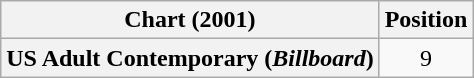<table class="wikitable plainrowheaders" style="text-align:center">
<tr>
<th>Chart (2001)</th>
<th>Position</th>
</tr>
<tr>
<th scope="row">US Adult Contemporary (<em>Billboard</em>)</th>
<td>9</td>
</tr>
</table>
